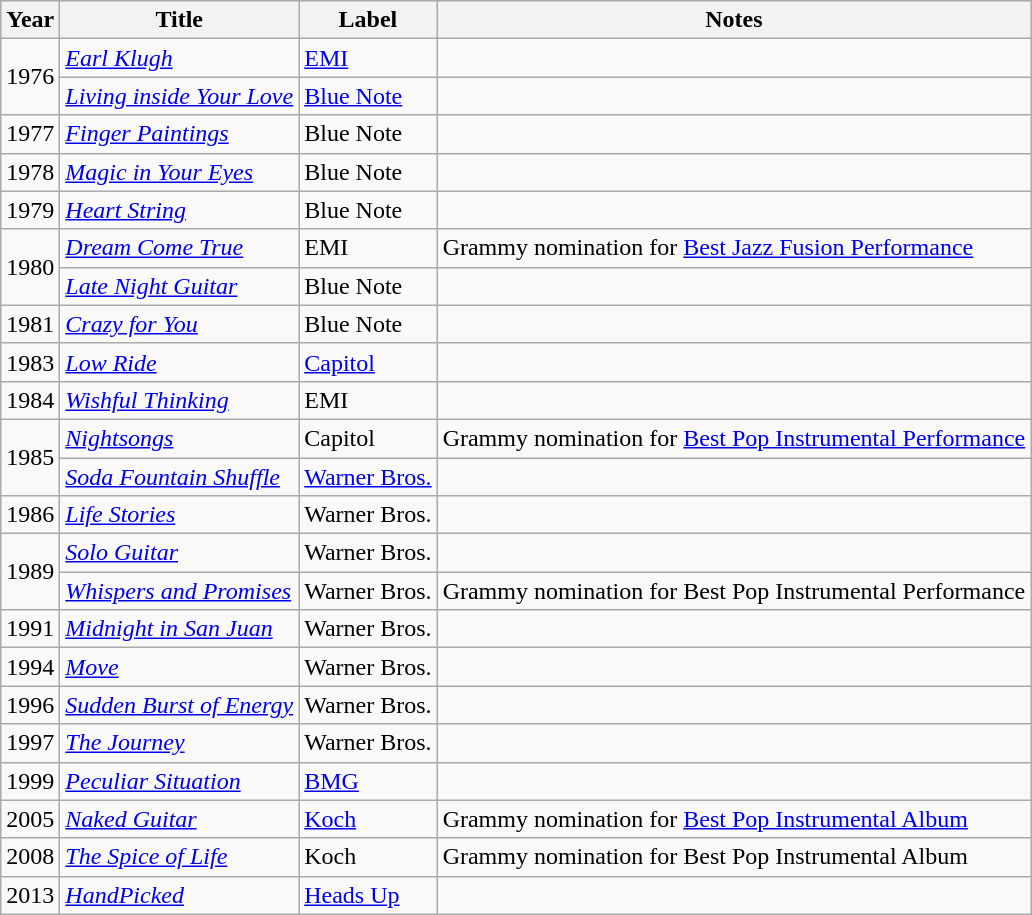<table class="wikitable">
<tr style="text-align:center;">
<th>Year</th>
<th>Title</th>
<th>Label</th>
<th>Notes</th>
</tr>
<tr>
<td rowspan="2">1976</td>
<td><em><a href='#'>Earl Klugh</a></em></td>
<td><a href='#'>EMI</a></td>
<td></td>
</tr>
<tr>
<td><em><a href='#'>Living inside Your Love</a></em></td>
<td><a href='#'>Blue Note</a></td>
<td></td>
</tr>
<tr>
<td>1977</td>
<td><em><a href='#'>Finger Paintings</a></em></td>
<td>Blue Note</td>
<td></td>
</tr>
<tr>
<td>1978</td>
<td><em><a href='#'>Magic in Your Eyes</a></em></td>
<td>Blue Note</td>
<td></td>
</tr>
<tr>
<td>1979</td>
<td><em><a href='#'>Heart String</a></em></td>
<td>Blue Note</td>
<td></td>
</tr>
<tr>
<td rowspan="2">1980</td>
<td><em><a href='#'>Dream Come True</a></em></td>
<td>EMI</td>
<td>Grammy nomination for <a href='#'>Best Jazz Fusion Performance</a></td>
</tr>
<tr>
<td><em><a href='#'>Late Night Guitar</a></em></td>
<td>Blue Note</td>
<td></td>
</tr>
<tr>
<td>1981</td>
<td><em><a href='#'>Crazy for You</a></em></td>
<td>Blue Note</td>
<td></td>
</tr>
<tr>
<td>1983</td>
<td><em><a href='#'>Low Ride</a></em></td>
<td><a href='#'>Capitol</a></td>
<td></td>
</tr>
<tr>
<td>1984</td>
<td><em><a href='#'>Wishful Thinking</a></em></td>
<td>EMI</td>
<td></td>
</tr>
<tr>
<td rowspan="2">1985</td>
<td><em><a href='#'>Nightsongs</a></em></td>
<td>Capitol</td>
<td>Grammy nomination for <a href='#'>Best Pop Instrumental Performance</a></td>
</tr>
<tr>
<td><em><a href='#'>Soda Fountain Shuffle</a></em></td>
<td><a href='#'>Warner Bros.</a></td>
<td></td>
</tr>
<tr>
<td>1986</td>
<td><em><a href='#'>Life Stories</a></em></td>
<td>Warner Bros.</td>
<td></td>
</tr>
<tr>
<td rowspan=2>1989</td>
<td><em><a href='#'>Solo Guitar</a></em></td>
<td>Warner Bros.</td>
<td></td>
</tr>
<tr>
<td><em><a href='#'>Whispers and Promises</a></em></td>
<td>Warner Bros.</td>
<td>Grammy nomination for Best Pop Instrumental Performance</td>
</tr>
<tr>
<td>1991</td>
<td><em><a href='#'>Midnight in San Juan</a></em></td>
<td>Warner Bros.</td>
<td></td>
</tr>
<tr>
<td>1994</td>
<td><em><a href='#'>Move</a></em></td>
<td>Warner Bros.</td>
<td></td>
</tr>
<tr>
<td>1996</td>
<td><em><a href='#'>Sudden Burst of Energy</a></em></td>
<td>Warner Bros.</td>
<td></td>
</tr>
<tr>
<td>1997</td>
<td><em><a href='#'>The Journey</a></em></td>
<td>Warner Bros.</td>
<td></td>
</tr>
<tr>
<td>1999</td>
<td><em><a href='#'>Peculiar Situation</a></em></td>
<td><a href='#'>BMG</a></td>
<td></td>
</tr>
<tr>
<td>2005</td>
<td><em><a href='#'>Naked Guitar</a></em></td>
<td><a href='#'>Koch</a></td>
<td>Grammy nomination for <a href='#'>Best Pop Instrumental Album</a></td>
</tr>
<tr>
<td>2008</td>
<td><em><a href='#'>The Spice of Life</a></em></td>
<td>Koch</td>
<td>Grammy nomination for Best Pop Instrumental Album</td>
</tr>
<tr>
<td>2013</td>
<td><em><a href='#'>HandPicked</a></em></td>
<td><a href='#'>Heads Up</a></td>
<td></td>
</tr>
</table>
